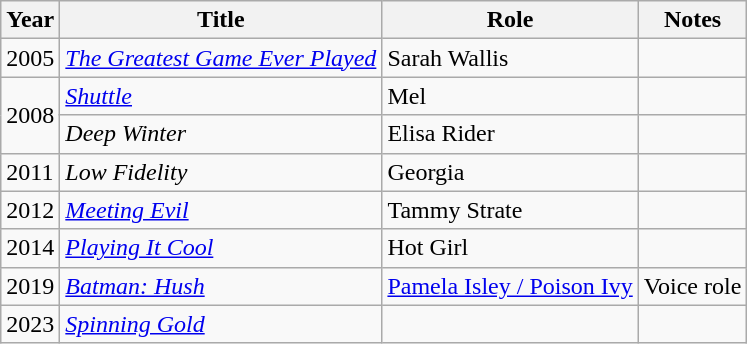<table class="wikitable sortable">
<tr>
<th>Year</th>
<th>Title</th>
<th>Role</th>
<th class="unsortable">Notes</th>
</tr>
<tr>
<td>2005</td>
<td><em><a href='#'>The Greatest Game Ever Played</a></em></td>
<td>Sarah Wallis</td>
<td></td>
</tr>
<tr>
<td rowspan="2">2008</td>
<td><em><a href='#'>Shuttle</a></em></td>
<td>Mel</td>
<td></td>
</tr>
<tr>
<td><em>Deep Winter</em></td>
<td>Elisa Rider</td>
<td></td>
</tr>
<tr>
<td>2011</td>
<td><em>Low Fidelity</em></td>
<td>Georgia</td>
<td></td>
</tr>
<tr>
<td>2012</td>
<td><em><a href='#'>Meeting Evil</a></em></td>
<td>Tammy Strate</td>
<td></td>
</tr>
<tr>
<td>2014</td>
<td><em><a href='#'>Playing It Cool</a></em></td>
<td>Hot Girl</td>
<td></td>
</tr>
<tr>
<td>2019</td>
<td><em><a href='#'>Batman: Hush</a></em></td>
<td><a href='#'>Pamela Isley / Poison Ivy</a></td>
<td>Voice role</td>
</tr>
<tr>
<td>2023</td>
<td><em><a href='#'>Spinning Gold</a></em></td>
<td></td>
<td></td>
</tr>
</table>
